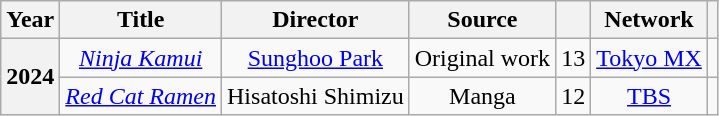<table class="wikitable sortable" style="text-align:center; margin=auto; ">
<tr>
<th>Year</th>
<th>Title</th>
<th>Director</th>
<th>Source</th>
<th></th>
<th>Network</th>
<th></th>
</tr>
<tr>
<th scope="row" rowspan="2">2024</th>
<td><em><a href='#'>Ninja Kamui</a></em></td>
<td><a href='#'>Sunghoo Park</a></td>
<td>Original work</td>
<td>13</td>
<td><a href='#'>Tokyo MX</a></td>
<td></td>
</tr>
<tr>
<td><em><a href='#'>Red Cat Ramen</a></em></td>
<td>Hisatoshi Shimizu</td>
<td>Manga</td>
<td>12</td>
<td><a href='#'>TBS</a></td>
<td></td>
</tr>
</table>
